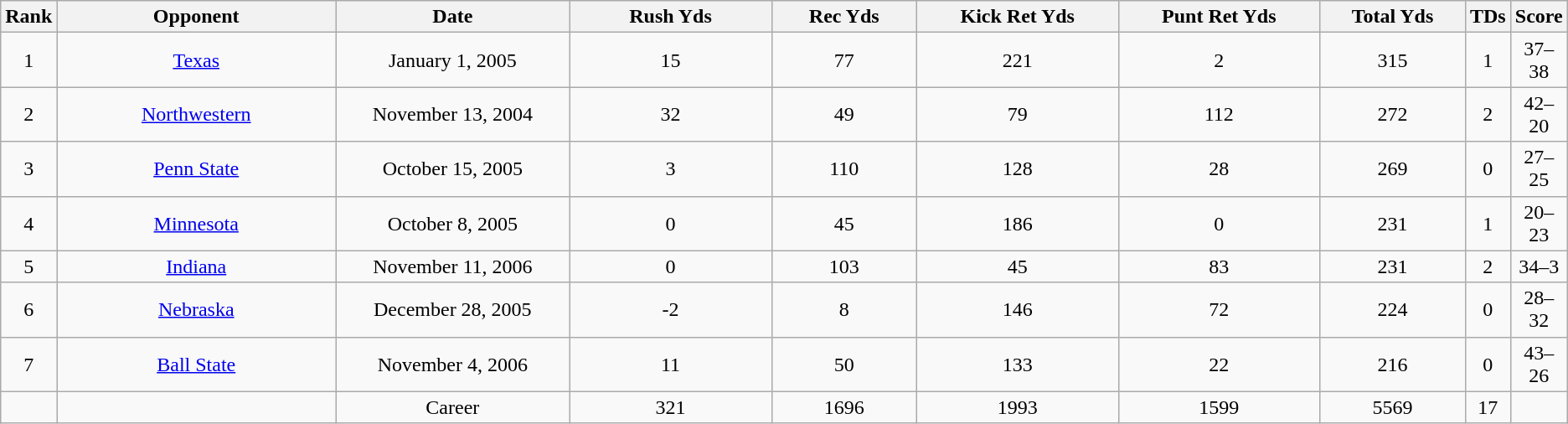<table class="wikitable sortable">
<tr>
<th bgcolor="#DDDDFF" width="3%">Rank</th>
<th bgcolor="#DDDDFF" width="19%">Opponent</th>
<th bgcolor="#DDDDFF" width="16%">Date</th>
<th bgcolor="#DDDDFF" width="14%">Rush Yds</th>
<th bgcolor="#DDDDFF" width="10%">Rec Yds</th>
<th bgcolor="#DDDDFF" width="14%">Kick Ret Yds</th>
<th bgcolor="#DDDDFF" width="14%">Punt Ret Yds</th>
<th bgcolor="#DDDDFF" width="14%">Total Yds</th>
<th bgcolor="#DDDDFF" width="5%">TDs</th>
<th bgcolor="#DDDDFF" width="8%">Score</th>
</tr>
<tr align="center">
<td>1</td>
<td><a href='#'>Texas</a></td>
<td>January 1, 2005</td>
<td>15</td>
<td>77</td>
<td>221</td>
<td>2</td>
<td>315</td>
<td>1</td>
<td>37–38</td>
</tr>
<tr align="center">
<td>2</td>
<td><a href='#'>Northwestern</a></td>
<td>November 13, 2004</td>
<td>32</td>
<td>49</td>
<td>79</td>
<td>112</td>
<td>272</td>
<td>2</td>
<td>42–20</td>
</tr>
<tr align="center">
<td>3</td>
<td><a href='#'>Penn State</a></td>
<td>October 15, 2005</td>
<td>3</td>
<td>110</td>
<td>128</td>
<td>28</td>
<td>269</td>
<td>0</td>
<td>27–25</td>
</tr>
<tr align="center">
<td>4</td>
<td><a href='#'>Minnesota</a></td>
<td>October 8, 2005</td>
<td>0</td>
<td>45</td>
<td>186</td>
<td>0</td>
<td>231</td>
<td>1</td>
<td>20–23</td>
</tr>
<tr align="center">
<td>5</td>
<td><a href='#'>Indiana</a></td>
<td>November 11, 2006</td>
<td>0</td>
<td>103</td>
<td>45</td>
<td>83</td>
<td>231</td>
<td>2</td>
<td>34–3</td>
</tr>
<tr align="center">
<td>6</td>
<td><a href='#'>Nebraska</a></td>
<td>December 28, 2005</td>
<td>-2</td>
<td>8</td>
<td>146</td>
<td>72</td>
<td>224</td>
<td>0</td>
<td>28–32</td>
</tr>
<tr align="center">
<td>7</td>
<td><a href='#'>Ball State</a></td>
<td>November 4, 2006</td>
<td>11</td>
<td>50</td>
<td>133</td>
<td>22</td>
<td>216</td>
<td>0</td>
<td>43–26</td>
</tr>
<tr align="center">
<td></td>
<td></td>
<td>Career</td>
<td>321</td>
<td>1696</td>
<td>1993</td>
<td>1599</td>
<td>5569</td>
<td>17</td>
<td></td>
</tr>
</table>
